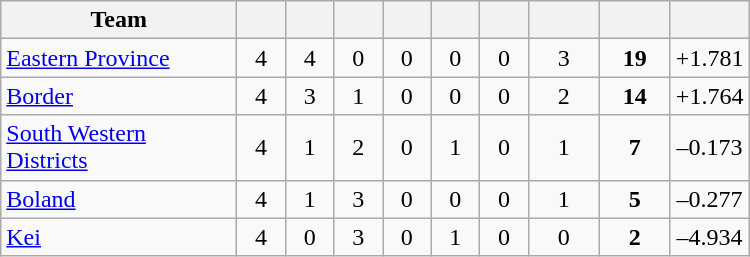<table class="wikitable" style="text-align:center">
<tr>
<th width="150">Team</th>
<th width="25"></th>
<th width="25"></th>
<th width="25"></th>
<th width="25"></th>
<th width="25"></th>
<th width="25"></th>
<th width="40"></th>
<th width="40"></th>
<th width="45"></th>
</tr>
<tr>
<td style="text-align:left"><a href='#'>Eastern Province</a></td>
<td>4</td>
<td>4</td>
<td>0</td>
<td>0</td>
<td>0</td>
<td>0</td>
<td>3</td>
<td><strong>19</strong></td>
<td>+1.781</td>
</tr>
<tr>
<td style="text-align:left"><a href='#'>Border</a></td>
<td>4</td>
<td>3</td>
<td>1</td>
<td>0</td>
<td>0</td>
<td>0</td>
<td>2</td>
<td><strong>14</strong></td>
<td>+1.764</td>
</tr>
<tr>
<td style="text-align:left"><a href='#'>South Western Districts</a></td>
<td>4</td>
<td>1</td>
<td>2</td>
<td>0</td>
<td>1</td>
<td>0</td>
<td>1</td>
<td><strong>7</strong></td>
<td>–0.173</td>
</tr>
<tr>
<td style="text-align:left"><a href='#'>Boland</a></td>
<td>4</td>
<td>1</td>
<td>3</td>
<td>0</td>
<td>0</td>
<td>0</td>
<td>1</td>
<td><strong>5</strong></td>
<td>–0.277</td>
</tr>
<tr>
<td style="text-align:left"><a href='#'>Kei</a></td>
<td>4</td>
<td>0</td>
<td>3</td>
<td>0</td>
<td>1</td>
<td>0</td>
<td>0</td>
<td><strong>2</strong></td>
<td>–4.934</td>
</tr>
</table>
